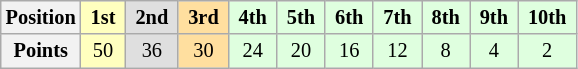<table class="wikitable" style="font-size:85%; text-align:center">
<tr>
<th>Position</th>
<td style="background:#ffffbf"> <strong>1st</strong> </td>
<td style="background:#dfdfdf"> <strong>2nd</strong> </td>
<td style="background:#ffdf9f"> <strong>3rd</strong> </td>
<td style="background:#dfffdf"> <strong>4th</strong> </td>
<td style="background:#dfffdf"> <strong>5th</strong> </td>
<td style="background:#dfffdf"> <strong>6th</strong> </td>
<td style="background:#dfffdf"> <strong>7th</strong> </td>
<td style="background:#dfffdf"> <strong>8th</strong> </td>
<td style="background:#dfffdf"> <strong>9th</strong> </td>
<td style="background:#dfffdf"> <strong>10th</strong> </td>
</tr>
<tr>
<th>Points</th>
<td style="background:#ffffbf">50</td>
<td style="background:#dfdfdf">36</td>
<td style="background:#ffdf9f">30</td>
<td style="background:#dfffdf">24</td>
<td style="background:#dfffdf">20</td>
<td style="background:#dfffdf">16</td>
<td style="background:#dfffdf">12</td>
<td style="background:#dfffdf">8</td>
<td style="background:#dfffdf">4</td>
<td style="background:#dfffdf">2</td>
</tr>
</table>
